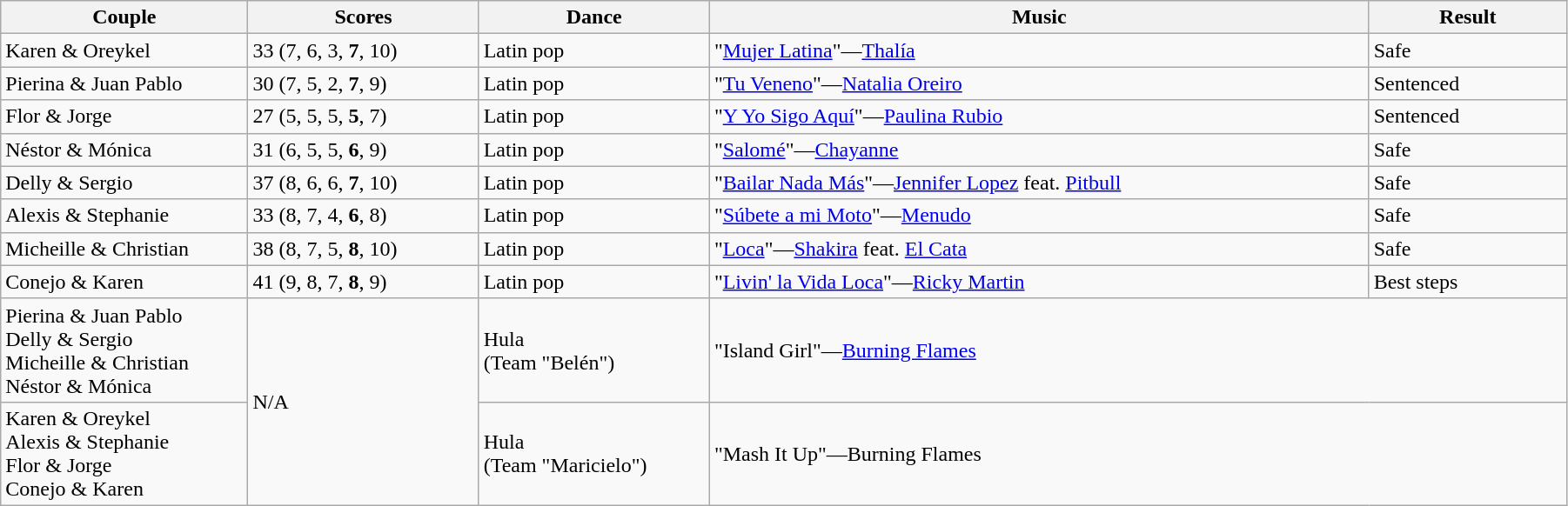<table class="wikitable sortable" style="width:95%; white-space:nowrap">
<tr>
<th style="width:15%;">Couple</th>
<th style="width:14%;">Scores</th>
<th style="width:14%;">Dance</th>
<th style="width:40%;">Music</th>
<th style="width:12%;">Result</th>
</tr>
<tr>
<td>Karen & Oreykel</td>
<td>33 (7, 6, 3, <strong>7</strong>, 10)</td>
<td>Latin pop</td>
<td>"<a href='#'>Mujer Latina</a>"—<a href='#'>Thalía</a></td>
<td>Safe</td>
</tr>
<tr>
<td>Pierina & Juan Pablo</td>
<td>30 (7, 5, 2, <strong>7</strong>, 9)</td>
<td>Latin pop</td>
<td>"<a href='#'>Tu Veneno</a>"—<a href='#'>Natalia Oreiro</a></td>
<td>Sentenced</td>
</tr>
<tr>
<td>Flor & Jorge</td>
<td>27 (5, 5, 5, <strong>5</strong>, 7)</td>
<td>Latin pop</td>
<td>"<a href='#'>Y Yo Sigo Aquí</a>"—<a href='#'>Paulina Rubio</a></td>
<td>Sentenced</td>
</tr>
<tr>
<td>Néstor & Mónica</td>
<td>31 (6, 5, 5, <strong>6</strong>, 9)</td>
<td>Latin pop</td>
<td>"<a href='#'>Salomé</a>"—<a href='#'>Chayanne</a></td>
<td>Safe</td>
</tr>
<tr>
<td>Delly & Sergio</td>
<td>37 (8, 6, 6, <strong>7</strong>, 10)</td>
<td>Latin pop</td>
<td>"<a href='#'>Bailar Nada Más</a>"—<a href='#'>Jennifer Lopez</a> feat. <a href='#'>Pitbull</a></td>
<td>Safe</td>
</tr>
<tr>
<td>Alexis & Stephanie</td>
<td>33 (8, 7, 4, <strong>6</strong>, 8)</td>
<td>Latin pop</td>
<td>"<a href='#'>Súbete a mi Moto</a>"—<a href='#'>Menudo</a></td>
<td>Safe</td>
</tr>
<tr>
<td>Micheille & Christian</td>
<td>38 (8, 7, 5, <strong>8</strong>, 10)</td>
<td>Latin pop</td>
<td>"<a href='#'>Loca</a>"—<a href='#'>Shakira</a> feat. <a href='#'>El Cata</a></td>
<td>Safe</td>
</tr>
<tr>
<td>Conejo & Karen</td>
<td>41 (9, 8, 7, <strong>8</strong>, 9)</td>
<td>Latin pop</td>
<td>"<a href='#'>Livin' la Vida Loca</a>"—<a href='#'>Ricky Martin</a></td>
<td>Best steps</td>
</tr>
<tr>
<td>Pierina & Juan Pablo<br>Delly & Sergio<br>Micheille & Christian<br>Néstor & Mónica</td>
<td rowspan=2>N/A</td>
<td>Hula<br>(Team "Belén")</td>
<td colspan="2">"Island Girl"—<a href='#'>Burning Flames</a></td>
</tr>
<tr>
<td>Karen & Oreykel<br>Alexis & Stephanie<br>Flor & Jorge<br>Conejo & Karen</td>
<td>Hula<br>(Team "Maricielo")</td>
<td colspan="2">"Mash It Up"—Burning Flames</td>
</tr>
</table>
